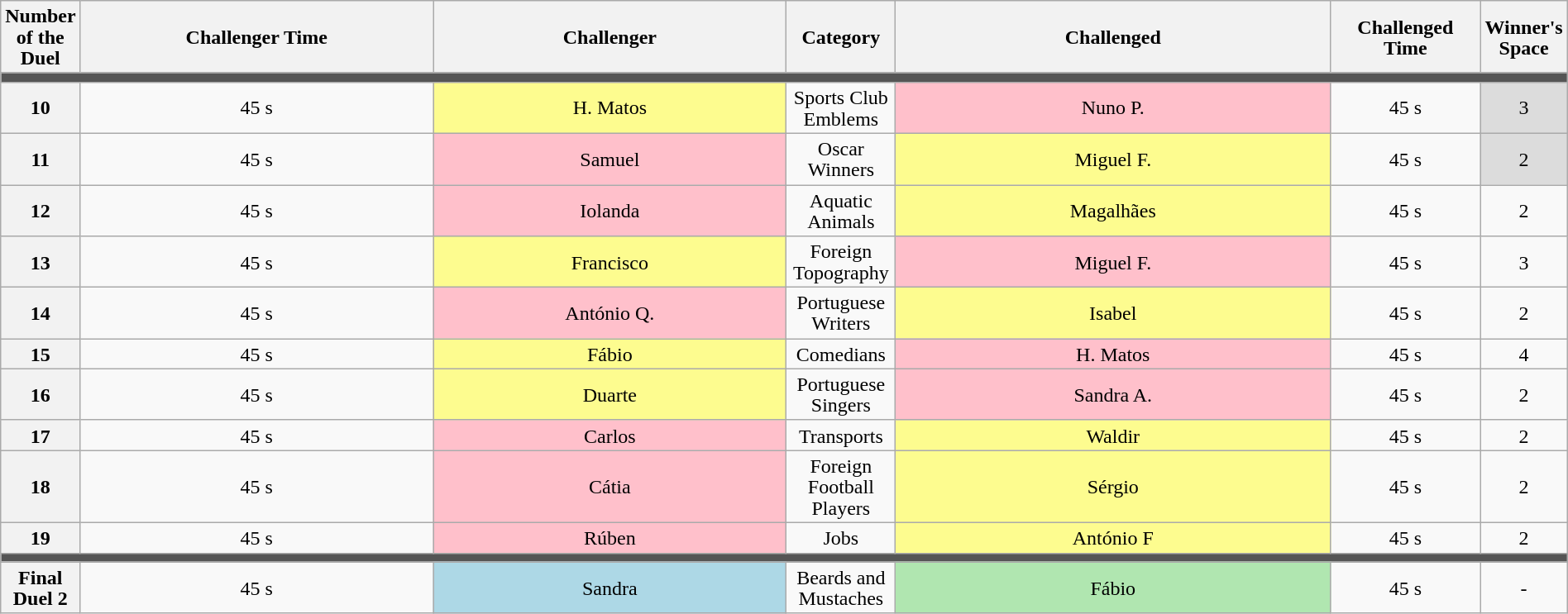<table class="wikitable" style="text-align:center; line-height:17px; width:100%">
<tr>
<th rowspan="1" scope="col" style="width:02%">Number of the Duel</th>
<th rowspan="1" scope="col" style="width:25%">Challenger Time</th>
<th rowspan="1" scope="col" style="width:25%">Challenger</th>
<th rowspan="1" scope="col" style="width:07%">Category</th>
<th rowspan="1" scope="col" style="width:31%">Challenged</th>
<th rowspan="1" scope="col" style="width:25%">Challenged Time</th>
<th rowspan="1" scope="col" style="width:25%">Winner's Space</th>
</tr>
<tr>
<td colspan="7" style="background:#555"></td>
</tr>
<tr>
<th>10</th>
<td>45 s</td>
<td style="background:#fdfc8f;">H. Matos</td>
<td>Sports Club Emblems</td>
<td style="background:pink; ">Nuno P.</td>
<td>45 s</td>
<td style="background:#DCDCDC; ">3</td>
</tr>
<tr>
<th>11</th>
<td>45 s</td>
<td style="background:pink; ">Samuel</td>
<td>Oscar Winners</td>
<td style="background:#fdfc8f;">Miguel F.</td>
<td>45 s</td>
<td style="background:#DCDCDC; ">2</td>
</tr>
<tr>
<th>12</th>
<td>45 s</td>
<td style="background:pink; ">Iolanda</td>
<td>Aquatic Animals</td>
<td style="background:#fdfc8f;">Magalhães</td>
<td>45 s</td>
<td>2</td>
</tr>
<tr>
<th>13</th>
<td>45 s</td>
<td style="background:#fdfc8f;">Francisco</td>
<td>Foreign Topography</td>
<td style="background: pink;">Miguel F.</td>
<td>45 s</td>
<td>3</td>
</tr>
<tr>
<th>14</th>
<td>45 s</td>
<td style="background: pink;">António Q.</td>
<td>Portuguese Writers</td>
<td style="background:#fdfc8f;">Isabel</td>
<td>45 s</td>
<td>2</td>
</tr>
<tr>
<th>15</th>
<td>45 s</td>
<td style="background:#fdfc8f;">Fábio</td>
<td>Comedians</td>
<td style="background: pink;">H. Matos</td>
<td>45 s</td>
<td>4</td>
</tr>
<tr>
<th>16</th>
<td>45 s</td>
<td style="background:#fdfc8f;">Duarte</td>
<td>Portuguese Singers</td>
<td style="background: pink;">Sandra A.</td>
<td>45 s</td>
<td>2</td>
</tr>
<tr>
<th>17</th>
<td>45 s</td>
<td style="background: pink;">Carlos</td>
<td>Transports</td>
<td style="background:#fdfc8f;">Waldir</td>
<td>45 s</td>
<td>2</td>
</tr>
<tr>
<th>18</th>
<td>45 s</td>
<td style="background: pink;">Cátia</td>
<td>Foreign Football Players</td>
<td style="background:#fdfc8f;">Sérgio</td>
<td>45 s</td>
<td>2</td>
</tr>
<tr>
<th>19</th>
<td>45 s</td>
<td style="background: pink;">Rúben</td>
<td>Jobs</td>
<td style="background:#fdfc8f;">António F</td>
<td>45 s</td>
<td>2</td>
</tr>
<tr>
<td colspan="7" style="background:#555"></td>
</tr>
<tr>
<th>Final Duel 2</th>
<td>45 s</td>
<td style="background:lightblue;">Sandra</td>
<td>Beards and Mustaches</td>
<td style="background:#b0e6b0; ">Fábio</td>
<td>45 s</td>
<td>-</td>
</tr>
</table>
